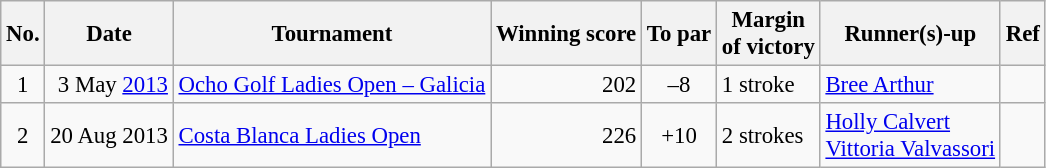<table class="wikitable" style="font-size:95%;">
<tr>
<th>No.</th>
<th>Date</th>
<th>Tournament</th>
<th>Winning score</th>
<th>To par</th>
<th>Margin<br>of victory</th>
<th>Runner(s)-up</th>
<th>Ref</th>
</tr>
<tr>
<td align=center>1</td>
<td align=right>3 May <a href='#'>2013</a></td>
<td><a href='#'>Ocho Golf Ladies Open – Galicia</a></td>
<td align=right>202</td>
<td align=center>–8</td>
<td>1 stroke</td>
<td> <a href='#'>Bree Arthur</a></td>
<td></td>
</tr>
<tr>
<td align=center>2</td>
<td align=right>20 Aug 2013</td>
<td><a href='#'>Costa Blanca Ladies Open</a></td>
<td align=right>226</td>
<td align=center>+10</td>
<td>2 strokes</td>
<td> <a href='#'>Holly Calvert</a><br> <a href='#'>Vittoria Valvassori</a></td>
<td></td>
</tr>
</table>
